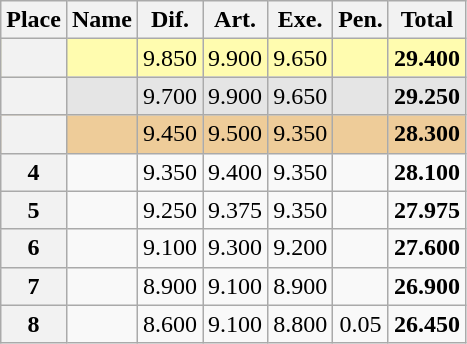<table class="wikitable sortable" style="text-align:center">
<tr>
<th scope=col>Place</th>
<th scope=col>Name</th>
<th scope=col>Dif.</th>
<th scope=col>Art.</th>
<th scope=col>Exe.</th>
<th scope=col>Pen.</th>
<th scope=col>Total</th>
</tr>
<tr bgcolor=fffcaf>
<th scope=row></th>
<td align=left></td>
<td>9.850</td>
<td>9.900</td>
<td>9.650</td>
<td></td>
<td><strong>29.400</strong></td>
</tr>
<tr bgcolor=e5e5e5>
<th scope=row></th>
<td align=left></td>
<td>9.700</td>
<td>9.900</td>
<td>9.650</td>
<td></td>
<td><strong>29.250</strong></td>
</tr>
<tr bgcolor=eecc99>
<th scope=row></th>
<td align=left></td>
<td>9.450</td>
<td>9.500</td>
<td>9.350</td>
<td></td>
<td><strong>28.300</strong></td>
</tr>
<tr>
<th scope=row><strong>4</strong></th>
<td align=left></td>
<td>9.350</td>
<td>9.400</td>
<td>9.350</td>
<td></td>
<td><strong>28.100</strong></td>
</tr>
<tr>
<th scope=row><strong>5</strong></th>
<td align=left></td>
<td>9.250</td>
<td>9.375</td>
<td>9.350</td>
<td></td>
<td><strong>27.975</strong></td>
</tr>
<tr>
<th scope=row><strong>6</strong></th>
<td align=left></td>
<td>9.100</td>
<td>9.300</td>
<td>9.200</td>
<td></td>
<td><strong>27.600</strong></td>
</tr>
<tr>
<th scope=row><strong>7</strong></th>
<td align=left></td>
<td>8.900</td>
<td>9.100</td>
<td>8.900</td>
<td></td>
<td><strong>26.900</strong></td>
</tr>
<tr>
<th scope=row><strong>8</strong></th>
<td align=left></td>
<td>8.600</td>
<td>9.100</td>
<td>8.800</td>
<td>0.05</td>
<td><strong>26.450</strong></td>
</tr>
</table>
